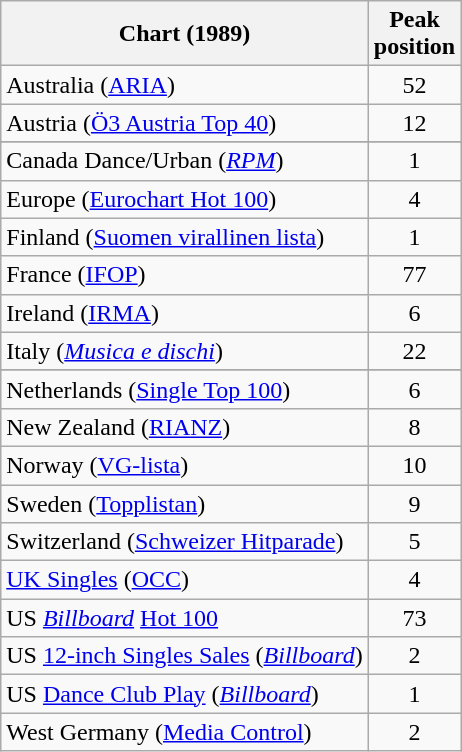<table class="wikitable sortable">
<tr>
<th>Chart (1989)</th>
<th>Peak<br>position</th>
</tr>
<tr>
<td>Australia (<a href='#'>ARIA</a>)</td>
<td align="center">52</td>
</tr>
<tr>
<td>Austria (<a href='#'>Ö3 Austria Top 40</a>)</td>
<td align="center">12</td>
</tr>
<tr>
</tr>
<tr>
<td>Canada Dance/Urban (<em><a href='#'>RPM</a></em>)</td>
<td align="center">1</td>
</tr>
<tr>
<td>Europe (<a href='#'>Eurochart Hot 100</a>)</td>
<td align="center">4</td>
</tr>
<tr>
<td>Finland (<a href='#'>Suomen virallinen lista</a>)</td>
<td align="center">1</td>
</tr>
<tr>
<td>France (<a href='#'>IFOP</a>)</td>
<td align="center">77</td>
</tr>
<tr>
<td>Ireland (<a href='#'>IRMA</a>)</td>
<td align="center">6</td>
</tr>
<tr>
<td>Italy (<em><a href='#'>Musica e dischi</a></em>)</td>
<td align="center">22</td>
</tr>
<tr>
</tr>
<tr>
<td>Netherlands (<a href='#'>Single Top 100</a>)</td>
<td align="center">6</td>
</tr>
<tr>
<td>New Zealand (<a href='#'>RIANZ</a>)</td>
<td align="center">8</td>
</tr>
<tr>
<td>Norway (<a href='#'>VG-lista</a>)</td>
<td align="center">10</td>
</tr>
<tr>
<td>Sweden (<a href='#'>Topplistan</a>)</td>
<td align="center">9</td>
</tr>
<tr>
<td>Switzerland (<a href='#'>Schweizer Hitparade</a>)</td>
<td align="center">5</td>
</tr>
<tr>
<td><a href='#'>UK Singles</a> (<a href='#'>OCC</a>)</td>
<td align="center">4</td>
</tr>
<tr>
<td>US <em><a href='#'>Billboard</a></em> <a href='#'>Hot 100</a></td>
<td align="center">73</td>
</tr>
<tr>
<td>US <a href='#'>12-inch Singles Sales</a> (<em><a href='#'>Billboard</a></em>)</td>
<td align="center">2</td>
</tr>
<tr>
<td>US <a href='#'>Dance Club Play</a> (<em><a href='#'>Billboard</a></em>)</td>
<td align="center">1</td>
</tr>
<tr>
<td>West Germany (<a href='#'>Media Control</a>)</td>
<td align="center">2</td>
</tr>
</table>
